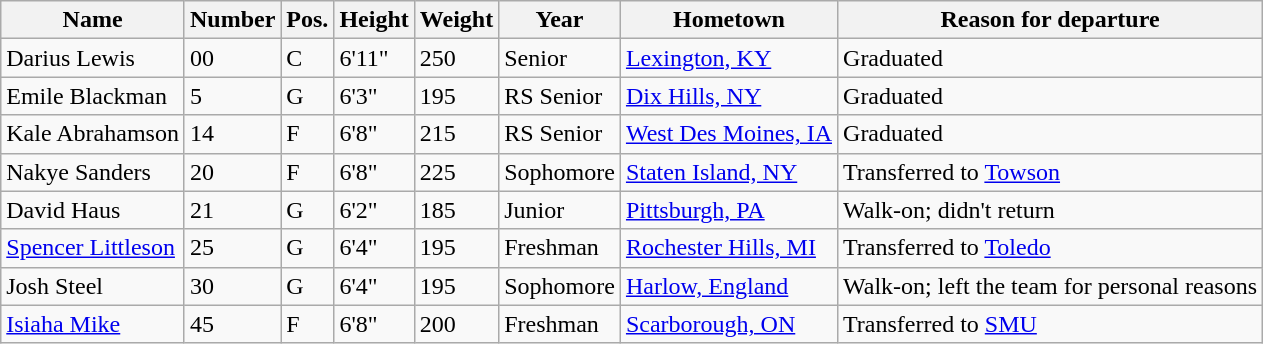<table class="wikitable sortable" border="1">
<tr>
<th>Name</th>
<th>Number</th>
<th>Pos.</th>
<th>Height</th>
<th>Weight</th>
<th>Year</th>
<th>Hometown</th>
<th class="unsortable">Reason for departure</th>
</tr>
<tr>
<td>Darius Lewis</td>
<td>00</td>
<td>C</td>
<td>6'11"</td>
<td>250</td>
<td>Senior</td>
<td><a href='#'>Lexington, KY</a></td>
<td>Graduated</td>
</tr>
<tr>
<td>Emile Blackman</td>
<td>5</td>
<td>G</td>
<td>6'3"</td>
<td>195</td>
<td>RS Senior</td>
<td><a href='#'>Dix Hills, NY</a></td>
<td>Graduated</td>
</tr>
<tr>
<td>Kale Abrahamson</td>
<td>14</td>
<td>F</td>
<td>6'8"</td>
<td>215</td>
<td>RS Senior</td>
<td><a href='#'>West Des Moines, IA</a></td>
<td>Graduated</td>
</tr>
<tr>
<td>Nakye Sanders</td>
<td>20</td>
<td>F</td>
<td>6'8"</td>
<td>225</td>
<td>Sophomore</td>
<td><a href='#'>Staten Island, NY</a></td>
<td>Transferred to <a href='#'>Towson</a></td>
</tr>
<tr>
<td>David Haus</td>
<td>21</td>
<td>G</td>
<td>6'2"</td>
<td>185</td>
<td>Junior</td>
<td><a href='#'>Pittsburgh, PA</a></td>
<td>Walk-on; didn't return</td>
</tr>
<tr>
<td><a href='#'>Spencer Littleson</a></td>
<td>25</td>
<td>G</td>
<td>6'4"</td>
<td>195</td>
<td>Freshman</td>
<td><a href='#'>Rochester Hills, MI</a></td>
<td>Transferred to <a href='#'>Toledo</a></td>
</tr>
<tr>
<td>Josh Steel</td>
<td>30</td>
<td>G</td>
<td>6'4"</td>
<td>195</td>
<td>Sophomore</td>
<td><a href='#'>Harlow, England</a></td>
<td>Walk-on; left the team for personal reasons</td>
</tr>
<tr>
<td><a href='#'>Isiaha Mike</a></td>
<td>45</td>
<td>F</td>
<td>6'8"</td>
<td>200</td>
<td>Freshman</td>
<td><a href='#'>Scarborough, ON</a></td>
<td>Transferred to <a href='#'>SMU</a></td>
</tr>
</table>
